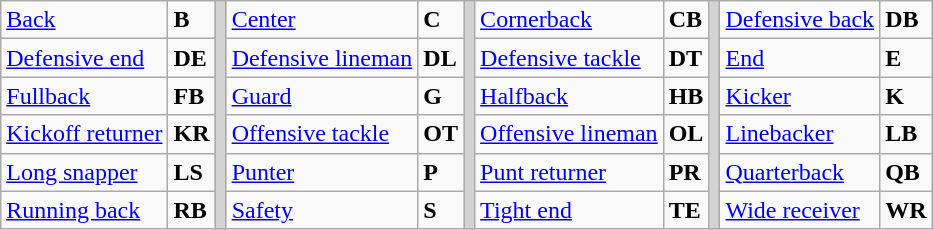<table class="wikitable">
<tr>
<td><a href='#'>Back</a></td>
<td><strong>B</strong></td>
<td rowSpan="6" style="background-color:lightgrey;"></td>
<td><a href='#'>Center</a></td>
<td><strong>C</strong></td>
<td rowSpan="6" style="background-color:lightgrey;"></td>
<td><a href='#'>Cornerback</a></td>
<td><strong>CB</strong></td>
<td rowSpan="6" style="background-color:lightgrey;"></td>
<td><a href='#'>Defensive back</a></td>
<td><strong>DB</strong></td>
</tr>
<tr>
<td><a href='#'>Defensive end</a></td>
<td><strong>DE</strong></td>
<td><a href='#'>Defensive lineman</a></td>
<td><strong>DL</strong></td>
<td><a href='#'>Defensive tackle</a></td>
<td><strong>DT</strong></td>
<td><a href='#'>End</a></td>
<td><strong>E</strong></td>
</tr>
<tr>
<td><a href='#'>Fullback</a></td>
<td><strong>FB</strong></td>
<td><a href='#'>Guard</a></td>
<td><strong>G</strong></td>
<td><a href='#'>Halfback</a></td>
<td><strong>HB</strong></td>
<td><a href='#'>Kicker</a></td>
<td><strong>K</strong></td>
</tr>
<tr>
<td><a href='#'>Kickoff returner</a></td>
<td><strong>KR</strong></td>
<td><a href='#'>Offensive tackle</a></td>
<td><strong>OT</strong></td>
<td><a href='#'>Offensive lineman</a></td>
<td><strong>OL</strong></td>
<td><a href='#'>Linebacker</a></td>
<td><strong>LB</strong></td>
</tr>
<tr>
<td><a href='#'>Long snapper</a></td>
<td><strong>LS</strong></td>
<td><a href='#'>Punter</a></td>
<td><strong>P</strong></td>
<td><a href='#'>Punt returner</a></td>
<td><strong>PR</strong></td>
<td><a href='#'>Quarterback</a></td>
<td><strong>QB</strong></td>
</tr>
<tr>
<td><a href='#'>Running back</a></td>
<td><strong>RB</strong></td>
<td><a href='#'>Safety</a></td>
<td><strong>S</strong></td>
<td><a href='#'>Tight end</a></td>
<td><strong>TE</strong></td>
<td><a href='#'>Wide receiver</a></td>
<td><strong>WR</strong></td>
</tr>
</table>
